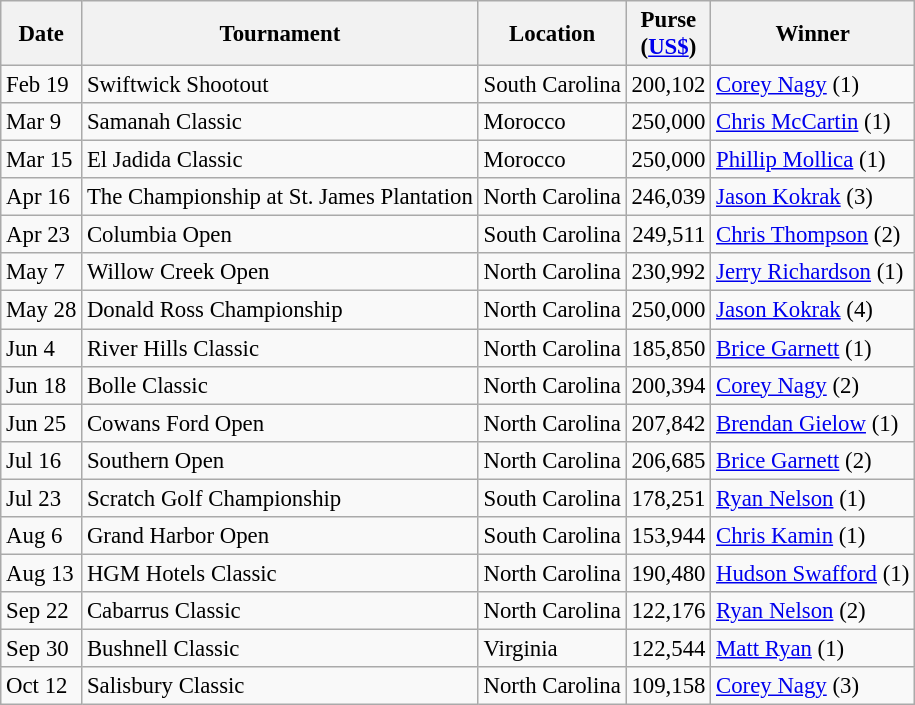<table class="wikitable" style="font-size:95%">
<tr>
<th>Date</th>
<th>Tournament</th>
<th>Location</th>
<th>Purse<br>(<a href='#'>US$</a>)</th>
<th>Winner</th>
</tr>
<tr>
<td>Feb 19</td>
<td>Swiftwick Shootout</td>
<td>South Carolina</td>
<td align=right>200,102</td>
<td> <a href='#'>Corey Nagy</a> (1)</td>
</tr>
<tr>
<td>Mar 9</td>
<td>Samanah Classic</td>
<td>Morocco</td>
<td align=right>250,000</td>
<td> <a href='#'>Chris McCartin</a> (1)</td>
</tr>
<tr>
<td>Mar 15</td>
<td>El Jadida Classic</td>
<td>Morocco</td>
<td align=right>250,000</td>
<td> <a href='#'>Phillip Mollica</a> (1)</td>
</tr>
<tr>
<td>Apr 16</td>
<td>The Championship at St. James Plantation</td>
<td>North Carolina</td>
<td align=right>246,039</td>
<td> <a href='#'>Jason Kokrak</a> (3)</td>
</tr>
<tr>
<td>Apr 23</td>
<td>Columbia Open</td>
<td>South Carolina</td>
<td align=right>249,511</td>
<td> <a href='#'>Chris Thompson</a> (2)</td>
</tr>
<tr>
<td>May 7</td>
<td>Willow Creek Open</td>
<td>North Carolina</td>
<td align=right>230,992</td>
<td> <a href='#'>Jerry Richardson</a> (1)</td>
</tr>
<tr>
<td>May 28</td>
<td>Donald Ross Championship</td>
<td>North Carolina</td>
<td align=right>250,000</td>
<td> <a href='#'>Jason Kokrak</a> (4)</td>
</tr>
<tr>
<td>Jun 4</td>
<td>River Hills Classic</td>
<td>North Carolina</td>
<td align=right>185,850</td>
<td> <a href='#'>Brice Garnett</a> (1)</td>
</tr>
<tr>
<td>Jun 18</td>
<td>Bolle Classic</td>
<td>North Carolina</td>
<td align=right>200,394</td>
<td> <a href='#'>Corey Nagy</a> (2)</td>
</tr>
<tr>
<td>Jun 25</td>
<td>Cowans Ford Open</td>
<td>North Carolina</td>
<td align=right>207,842</td>
<td> <a href='#'>Brendan Gielow</a> (1)</td>
</tr>
<tr>
<td>Jul 16</td>
<td>Southern Open</td>
<td>North Carolina</td>
<td align=right>206,685</td>
<td> <a href='#'>Brice Garnett</a> (2)</td>
</tr>
<tr>
<td>Jul 23</td>
<td>Scratch Golf Championship</td>
<td>South Carolina</td>
<td align=right>178,251</td>
<td> <a href='#'>Ryan Nelson</a> (1)</td>
</tr>
<tr>
<td>Aug 6</td>
<td>Grand Harbor Open</td>
<td>South Carolina</td>
<td align=right>153,944</td>
<td> <a href='#'>Chris Kamin</a> (1)</td>
</tr>
<tr>
<td>Aug 13</td>
<td>HGM Hotels Classic</td>
<td>North Carolina</td>
<td align=right>190,480</td>
<td> <a href='#'>Hudson Swafford</a> (1)</td>
</tr>
<tr>
<td>Sep 22</td>
<td>Cabarrus Classic</td>
<td>North Carolina</td>
<td align=right>122,176</td>
<td> <a href='#'>Ryan Nelson</a> (2)</td>
</tr>
<tr>
<td>Sep 30</td>
<td>Bushnell Classic</td>
<td>Virginia</td>
<td align=right>122,544</td>
<td> <a href='#'>Matt Ryan</a> (1)</td>
</tr>
<tr>
<td>Oct 12</td>
<td>Salisbury Classic</td>
<td>North Carolina</td>
<td align=right>109,158</td>
<td> <a href='#'>Corey Nagy</a> (3)</td>
</tr>
</table>
